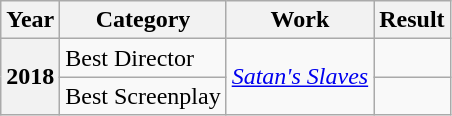<table class="wikitable plainrowheaders sortable">
<tr>
<th>Year</th>
<th>Category</th>
<th>Work</th>
<th>Result</th>
</tr>
<tr>
<th rowspan="2">2018</th>
<td>Best Director</td>
<td rowspan="2"><em><a href='#'>Satan's Slaves</a></em></td>
<td></td>
</tr>
<tr>
<td>Best Screenplay</td>
<td></td>
</tr>
</table>
